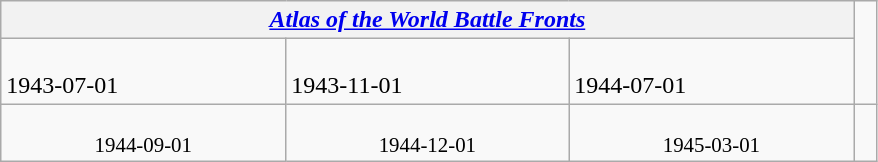<table class="wikitable" style="width:585px;">
<tr>
<th colspan=3><em><a href='#'>Atlas of the World Battle Fronts</a></em></th>
</tr>
<tr>
<td><br>1943-07-01</td>
<td><br>1943-11-01</td>
<td><br>1944-07-01</td>
</tr>
<tr style="font-size:87%; text-align:center;">
<td><br>1944-09-01</td>
<td><br>1944-12-01</td>
<td><br>1945-03-01</td>
<td></td>
</tr>
</table>
